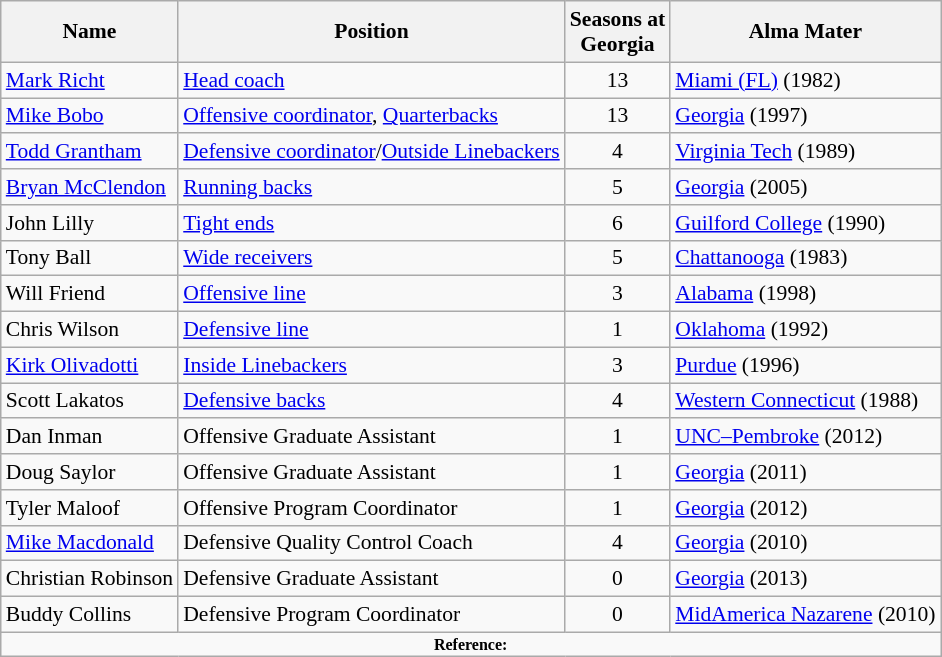<table class="wikitable" border="1" style="font-size:90%;">
<tr>
<th>Name</th>
<th>Position</th>
<th>Seasons at<br>Georgia</th>
<th>Alma Mater</th>
</tr>
<tr>
<td><a href='#'>Mark Richt</a></td>
<td><a href='#'>Head coach</a></td>
<td align=center>13</td>
<td><a href='#'>Miami (FL)</a> (1982)</td>
</tr>
<tr>
<td><a href='#'>Mike Bobo</a></td>
<td><a href='#'>Offensive coordinator</a>, <a href='#'>Quarterbacks</a></td>
<td align=center>13</td>
<td><a href='#'>Georgia</a> (1997)</td>
</tr>
<tr>
<td><a href='#'>Todd Grantham</a></td>
<td><a href='#'>Defensive coordinator</a>/<a href='#'>Outside Linebackers</a></td>
<td align=center>4</td>
<td><a href='#'>Virginia Tech</a> (1989)</td>
</tr>
<tr>
<td><a href='#'>Bryan McClendon</a></td>
<td><a href='#'>Running backs</a></td>
<td align=center>5</td>
<td><a href='#'>Georgia</a> (2005)</td>
</tr>
<tr>
<td>John Lilly</td>
<td><a href='#'>Tight ends</a></td>
<td align=center>6</td>
<td><a href='#'>Guilford College</a> (1990)</td>
</tr>
<tr>
<td>Tony Ball</td>
<td><a href='#'>Wide receivers</a></td>
<td align=center>5</td>
<td><a href='#'>Chattanooga</a> (1983)</td>
</tr>
<tr>
<td>Will Friend</td>
<td><a href='#'>Offensive line</a></td>
<td align=center>3</td>
<td><a href='#'>Alabama</a> (1998)</td>
</tr>
<tr>
<td>Chris Wilson</td>
<td><a href='#'>Defensive line</a></td>
<td align=center>1</td>
<td><a href='#'>Oklahoma</a> (1992)</td>
</tr>
<tr>
<td><a href='#'>Kirk Olivadotti</a></td>
<td><a href='#'>Inside Linebackers</a></td>
<td align=center>3</td>
<td><a href='#'>Purdue</a> (1996)</td>
</tr>
<tr>
<td>Scott Lakatos</td>
<td><a href='#'>Defensive backs</a></td>
<td align=center>4</td>
<td><a href='#'>Western Connecticut</a> (1988)</td>
</tr>
<tr>
<td>Dan Inman</td>
<td>Offensive Graduate Assistant</td>
<td align=center>1</td>
<td><a href='#'>UNC–Pembroke</a> (2012)</td>
</tr>
<tr>
<td>Doug Saylor</td>
<td>Offensive Graduate Assistant</td>
<td align=center>1</td>
<td><a href='#'>Georgia</a> (2011)</td>
</tr>
<tr>
<td>Tyler Maloof</td>
<td>Offensive Program Coordinator</td>
<td align=center>1</td>
<td><a href='#'>Georgia</a> (2012)</td>
</tr>
<tr>
<td><a href='#'>Mike Macdonald</a></td>
<td>Defensive Quality Control Coach</td>
<td align=center>4</td>
<td><a href='#'>Georgia</a> (2010)</td>
</tr>
<tr>
<td>Christian Robinson</td>
<td>Defensive Graduate Assistant</td>
<td align=center>0</td>
<td><a href='#'>Georgia</a> (2013)</td>
</tr>
<tr>
<td>Buddy Collins</td>
<td>Defensive Program Coordinator</td>
<td align=center>0</td>
<td><a href='#'>MidAmerica Nazarene</a> (2010)</td>
</tr>
<tr>
<td colspan="4" style="font-size: 8pt" align="center"><strong>Reference:</strong></td>
</tr>
</table>
